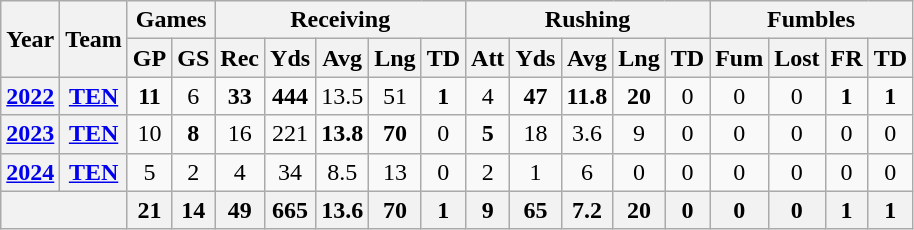<table class="wikitable" style="text-align:center;">
<tr>
<th rowspan="2">Year</th>
<th rowspan="2">Team</th>
<th colspan="2">Games</th>
<th colspan="5">Receiving</th>
<th colspan="5">Rushing</th>
<th colspan="4">Fumbles</th>
</tr>
<tr>
<th>GP</th>
<th>GS</th>
<th>Rec</th>
<th>Yds</th>
<th>Avg</th>
<th>Lng</th>
<th>TD</th>
<th>Att</th>
<th>Yds</th>
<th>Avg</th>
<th>Lng</th>
<th>TD</th>
<th>Fum</th>
<th>Lost</th>
<th>FR</th>
<th>TD</th>
</tr>
<tr>
<th><a href='#'>2022</a></th>
<th><a href='#'>TEN</a></th>
<td><strong>11</strong></td>
<td>6</td>
<td><strong>33</strong></td>
<td><strong>444</strong></td>
<td>13.5</td>
<td>51</td>
<td><strong>1</strong></td>
<td>4</td>
<td><strong>47</strong></td>
<td><strong>11.8</strong></td>
<td><strong>20</strong></td>
<td>0</td>
<td>0</td>
<td>0</td>
<td><strong>1</strong></td>
<td><strong>1</strong></td>
</tr>
<tr>
<th><a href='#'>2023</a></th>
<th><a href='#'>TEN</a></th>
<td>10</td>
<td><strong>8</strong></td>
<td>16</td>
<td>221</td>
<td><strong>13.8</strong></td>
<td><strong>70</strong></td>
<td>0</td>
<td><strong>5</strong></td>
<td>18</td>
<td>3.6</td>
<td>9</td>
<td>0</td>
<td>0</td>
<td>0</td>
<td>0</td>
<td>0</td>
</tr>
<tr>
<th><a href='#'>2024</a></th>
<th><a href='#'>TEN</a></th>
<td>5</td>
<td>2</td>
<td>4</td>
<td>34</td>
<td>8.5</td>
<td>13</td>
<td>0</td>
<td>2</td>
<td>1</td>
<td>6</td>
<td>0</td>
<td>0</td>
<td>0</td>
<td>0</td>
<td>0</td>
<td>0</td>
</tr>
<tr>
<th colspan="2"></th>
<th>21</th>
<th>14</th>
<th>49</th>
<th>665</th>
<th>13.6</th>
<th>70</th>
<th>1</th>
<th>9</th>
<th>65</th>
<th>7.2</th>
<th>20</th>
<th>0</th>
<th>0</th>
<th>0</th>
<th>1</th>
<th>1</th>
</tr>
</table>
